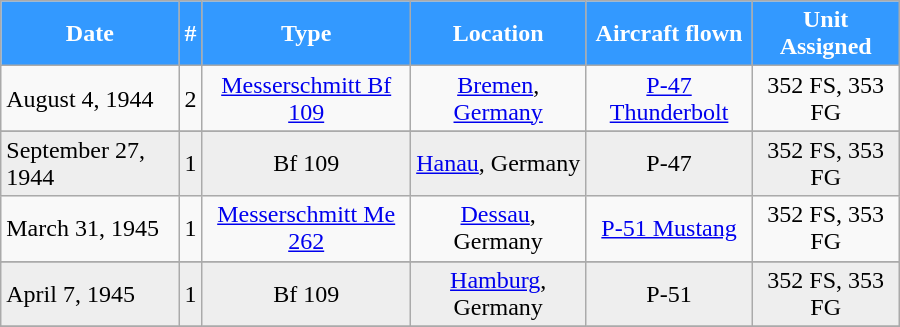<table class="wikitable" style="margin:auto; width:600px;">
<tr style="color:white;">
<th style="background:#39f;">Date</th>
<th style="background:#39f;">#</th>
<th style="background:#39f;">Type</th>
<th style="background:#39f;">Location</th>
<th style="background:#39f;">Aircraft flown</th>
<th style="background:#39f;">Unit Assigned</th>
</tr>
<tr>
<td>August 4, 1944</td>
<td align=center>2</td>
<td align=center><a href='#'>Messerschmitt Bf 109</a></td>
<td align=center><a href='#'>Bremen</a>, <a href='#'>Germany</a></td>
<td align=center><a href='#'>P-47 Thunderbolt</a></td>
<td align=center>352 FS, 353 FG</td>
</tr>
<tr>
</tr>
<tr style="background:#eee;">
<td>September 27, 1944</td>
<td align=center>1</td>
<td align=center>Bf 109</td>
<td align=center><a href='#'>Hanau</a>, Germany</td>
<td align=center>P-47</td>
<td align=center>352 FS, 353 FG</td>
</tr>
<tr>
<td>March 31, 1945</td>
<td align=center>1</td>
<td align=center><a href='#'>Messerschmitt Me 262</a></td>
<td align=center><a href='#'>Dessau</a>, Germany</td>
<td align=center><a href='#'>P-51 Mustang</a></td>
<td align=center>352 FS, 353 FG</td>
</tr>
<tr>
</tr>
<tr style="background:#eee;">
<td>April 7, 1945</td>
<td align=center>1</td>
<td align=center>Bf 109</td>
<td align=center><a href='#'>Hamburg</a>, Germany</td>
<td align=center>P-51</td>
<td align=center>352 FS, 353 FG</td>
</tr>
<tr>
</tr>
</table>
